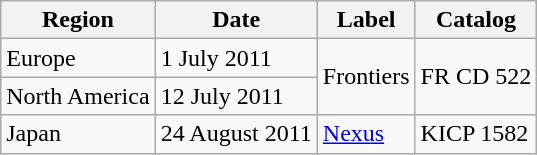<table class="wikitable plainrowheaders">
<tr>
<th scope="col">Region</th>
<th scope="col">Date</th>
<th scope="col">Label</th>
<th scope="col">Catalog</th>
</tr>
<tr>
<td>Europe</td>
<td>1 July 2011</td>
<td rowspan="2">Frontiers</td>
<td rowspan="2">FR CD 522</td>
</tr>
<tr>
<td>North America</td>
<td>12 July 2011</td>
</tr>
<tr>
<td>Japan</td>
<td>24 August 2011</td>
<td><a href='#'>Nexus</a></td>
<td>KICP 1582</td>
</tr>
</table>
